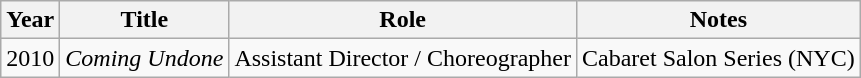<table class="wikitable sortable">
<tr>
<th>Year</th>
<th>Title</th>
<th>Role</th>
<th>Notes</th>
</tr>
<tr>
<td>2010</td>
<td><em>Coming Undone</em></td>
<td>Assistant Director / Choreographer</td>
<td>Cabaret Salon Series (NYC)</td>
</tr>
</table>
